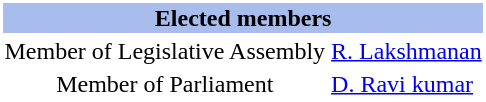<table class="toccolours" style="clear:left; float:left; background:#ffffff; margin: 0.5em 1em 0 0; width:220">
<tr>
<th style="background:#A8BDEC" align="center" colspan="2"><strong>Elected members</strong></th>
</tr>
<tr>
<td align="center">Member of Legislative Assembly</td>
<td><a href='#'>R. Lakshmanan</a></td>
</tr>
<tr>
<td align="center">Member of Parliament</td>
<td><a href='#'>D. Ravi kumar</a></td>
</tr>
</table>
